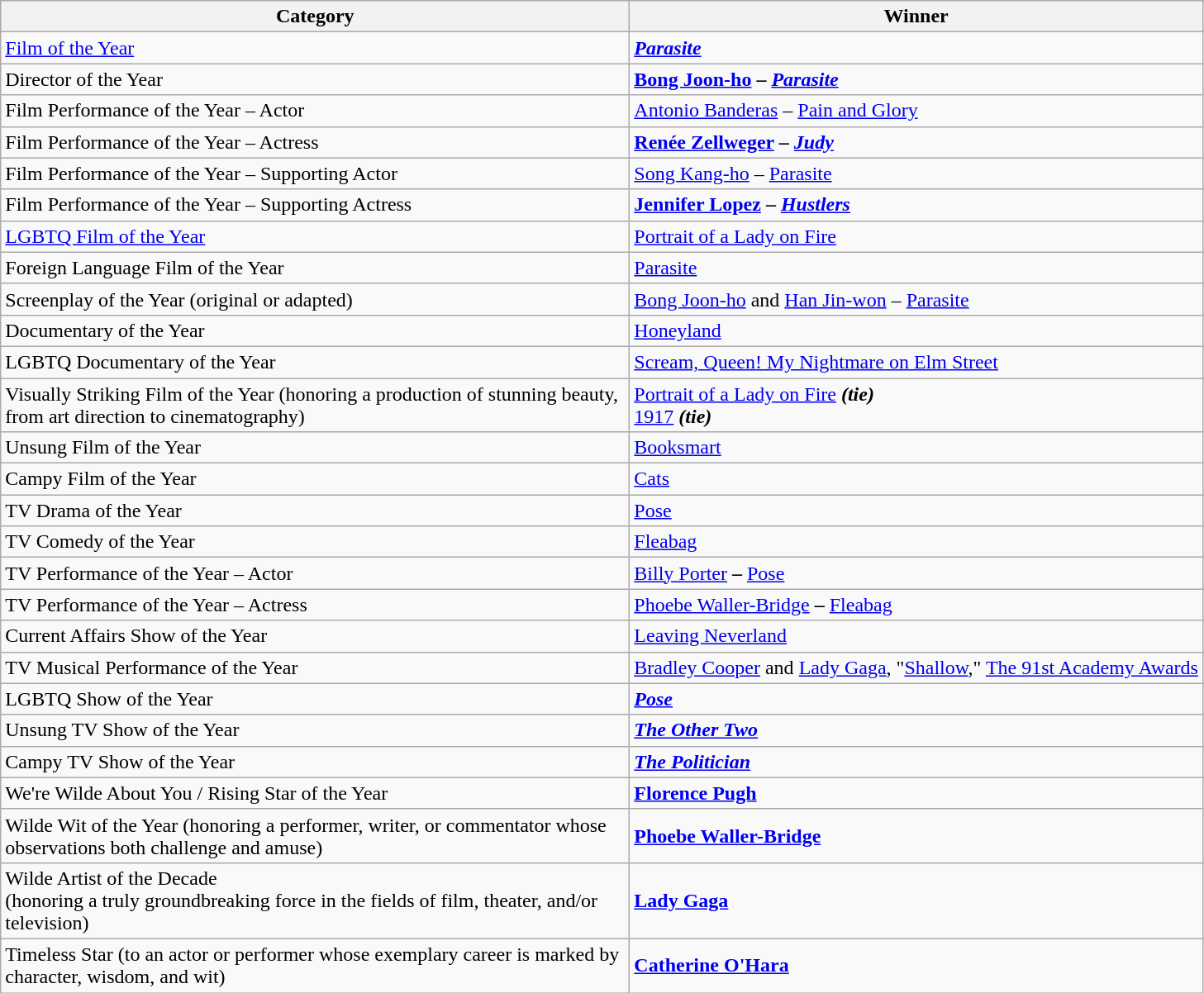<table class="wikitable">
<tr>
<th width="500">Category</th>
<th>Winner</th>
</tr>
<tr>
<td><a href='#'>Film of the Year</a></td>
<td><strong><em><a href='#'>Parasite</a></em></strong></td>
</tr>
<tr>
<td>Director of the Year</td>
<td><strong><a href='#'>Bong Joon-ho</a> – <em><a href='#'>Parasite</a><strong><em></td>
</tr>
<tr>
<td>Film Performance of the Year – Actor</td>
<td></strong><a href='#'>Antonio Banderas</a> – </em><a href='#'>Pain and Glory</a></em></strong></td>
</tr>
<tr>
<td>Film Performance of the Year – Actress</td>
<td><strong><a href='#'>Renée Zellweger</a> – <em><a href='#'>Judy</a><strong><em></td>
</tr>
<tr>
<td>Film Performance of the Year – Supporting Actor</td>
<td></strong><a href='#'>Song Kang-ho</a> – </em><a href='#'>Parasite</a></em></strong></td>
</tr>
<tr>
<td>Film Performance of the Year – Supporting Actress</td>
<td><strong><a href='#'>Jennifer Lopez</a> – <em><a href='#'>Hustlers</a><strong><em></td>
</tr>
<tr>
<td><a href='#'>LGBTQ Film of the Year</a></td>
<td></em></strong><a href='#'>Portrait of a Lady on Fire</a><strong><em></td>
</tr>
<tr>
<td>Foreign Language Film of the Year</td>
<td></em></strong><a href='#'>Parasite</a><strong><em></td>
</tr>
<tr>
<td>Screenplay of the Year (original or adapted)</td>
<td></strong><a href='#'>Bong Joon-ho</a> and <a href='#'>Han Jin-won</a> –<strong> </em></strong><a href='#'>Parasite</a><strong><em></td>
</tr>
<tr>
<td>Documentary of the Year</td>
<td></em></strong><a href='#'>Honeyland</a><strong><em></td>
</tr>
<tr>
<td>LGBTQ Documentary of the Year</td>
<td></em></strong><a href='#'>Scream, Queen! My Nightmare on Elm Street</a><strong><em></td>
</tr>
<tr>
<td>Visually Striking Film of the Year (honoring a production of stunning beauty, from art direction to cinematography)</td>
<td></em></strong><a href='#'>Portrait of a Lady on Fire</a><strong><em> (tie) <br> </em></strong><a href='#'>1917</a><strong><em> (tie)</td>
</tr>
<tr>
<td>Unsung Film of the Year</td>
<td></em></strong><a href='#'>Booksmart</a><strong><em></td>
</tr>
<tr>
<td>Campy Film of the Year</td>
<td></em></strong><a href='#'>Cats</a><strong><em></td>
</tr>
<tr>
<td>TV Drama of the Year</td>
<td></em></strong><a href='#'>Pose</a><strong><em></td>
</tr>
<tr>
<td>TV Comedy of the Year</td>
<td></em></strong><a href='#'>Fleabag</a><strong><em></td>
</tr>
<tr>
<td>TV Performance of the Year – Actor</td>
<td></strong><a href='#'>Billy Porter</a><strong> – </em></strong><a href='#'>Pose</a><strong><em></td>
</tr>
<tr>
<td>TV Performance of the Year – Actress</td>
<td></strong><a href='#'>Phoebe Waller-Bridge</a><strong> – </em></strong><a href='#'>Fleabag</a><strong><em></td>
</tr>
<tr>
<td>Current Affairs Show of the Year</td>
<td></em></strong><a href='#'>Leaving Neverland</a><strong><em></td>
</tr>
<tr>
<td>TV Musical Performance of the Year</td>
<td></strong><a href='#'>Bradley Cooper</a> and <a href='#'>Lady Gaga</a>, "<a href='#'>Shallow</a>," </em><a href='#'>The 91st Academy Awards</a></em></strong></td>
</tr>
<tr>
<td>LGBTQ Show of the Year</td>
<td><strong><em><a href='#'>Pose</a></em></strong></td>
</tr>
<tr>
<td>Unsung TV Show of the Year</td>
<td><strong><em><a href='#'>The Other Two</a></em></strong></td>
</tr>
<tr>
<td>Campy TV Show of the Year</td>
<td><strong><em><a href='#'>The Politician</a></em></strong></td>
</tr>
<tr>
<td>We're Wilde About You / Rising Star of the Year</td>
<td><strong><a href='#'>Florence Pugh</a></strong></td>
</tr>
<tr>
<td>Wilde Wit of the Year (honoring a performer, writer, or commentator whose observations both challenge and amuse)</td>
<td><strong><a href='#'>Phoebe Waller-Bridge</a></strong></td>
</tr>
<tr>
<td>Wilde Artist of the Decade <br> (honoring a truly groundbreaking force in the fields of film, theater, and/or television)</td>
<td><strong><a href='#'>Lady Gaga</a></strong></td>
</tr>
<tr>
<td>Timeless Star (to an actor or performer whose exemplary career is marked by character, wisdom, and wit)</td>
<td><strong><a href='#'>Catherine O'Hara</a></strong></td>
</tr>
</table>
